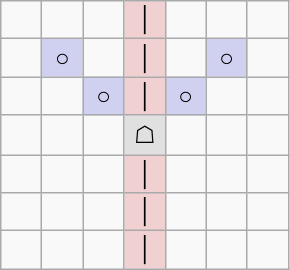<table border="1" class="wikitable">
<tr align=center>
<td width="20"> </td>
<td width="20"> </td>
<td width="20"> </td>
<td width="20" style="background:#f0d0d0;">│</td>
<td width="20"> </td>
<td width="20"> </td>
<td width="20"> </td>
</tr>
<tr align=center>
<td> </td>
<td style="background:#d0d0f0;">○</td>
<td> </td>
<td style="background:#f0d0d0;">│</td>
<td> </td>
<td style="background:#d0d0f0;">○</td>
<td> </td>
</tr>
<tr align=center>
<td> </td>
<td> </td>
<td style="background:#d0d0f0;">○</td>
<td style="background:#f0d0d0;">│</td>
<td style="background:#d0d0f0;">○</td>
<td> </td>
<td> </td>
</tr>
<tr align=center>
<td> </td>
<td> </td>
<td> </td>
<td style="background:#e0e0e0;">☖</td>
<td> </td>
<td> </td>
<td> </td>
</tr>
<tr align=center>
<td> </td>
<td> </td>
<td> </td>
<td style="background:#f0d0d0;">│</td>
<td> </td>
<td> </td>
<td> </td>
</tr>
<tr align=center>
<td> </td>
<td> </td>
<td> </td>
<td style="background:#f0d0d0;">│</td>
<td> </td>
<td> </td>
<td> </td>
</tr>
<tr align=center>
<td> </td>
<td> </td>
<td> </td>
<td style="background:#f0d0d0;">│</td>
<td> </td>
<td> </td>
<td> </td>
</tr>
</table>
